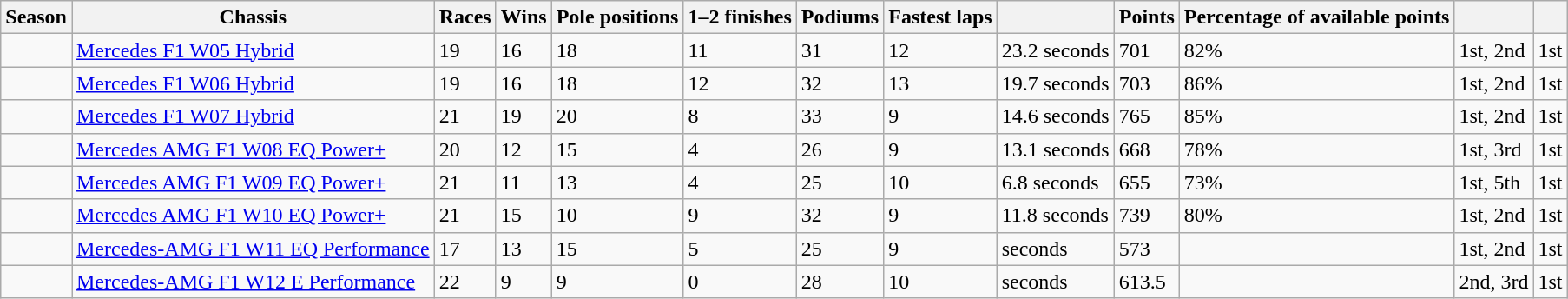<table class="wikitable sortable mw-collapsible">
<tr>
<th>Season</th>
<th>Chassis</th>
<th>Races</th>
<th>Wins</th>
<th>Pole positions</th>
<th>1–2 finishes</th>
<th>Podiums</th>
<th>Fastest laps</th>
<th></th>
<th>Points</th>
<th>Percentage of available points</th>
<th></th>
<th></th>
</tr>
<tr>
<td></td>
<td><a href='#'>Mercedes F1 W05 Hybrid</a></td>
<td>19</td>
<td>16</td>
<td>18</td>
<td>11</td>
<td>31</td>
<td>12</td>
<td>23.2 seconds</td>
<td>701</td>
<td>82%</td>
<td>1st, 2nd</td>
<td>1st</td>
</tr>
<tr>
<td></td>
<td><a href='#'>Mercedes F1 W06 Hybrid</a></td>
<td>19</td>
<td>16</td>
<td>18</td>
<td>12</td>
<td>32</td>
<td>13</td>
<td>19.7 seconds</td>
<td>703</td>
<td>86%</td>
<td>1st, 2nd</td>
<td>1st</td>
</tr>
<tr>
<td></td>
<td><a href='#'>Mercedes F1 W07 Hybrid</a></td>
<td>21</td>
<td>19</td>
<td>20</td>
<td>8</td>
<td>33</td>
<td>9</td>
<td>14.6 seconds</td>
<td>765</td>
<td>85%</td>
<td>1st, 2nd</td>
<td>1st</td>
</tr>
<tr>
<td></td>
<td><a href='#'>Mercedes AMG F1 W08 EQ Power+</a></td>
<td>20</td>
<td>12</td>
<td>15</td>
<td>4</td>
<td>26</td>
<td>9</td>
<td>13.1 seconds</td>
<td>668</td>
<td>78%</td>
<td>1st, 3rd</td>
<td>1st</td>
</tr>
<tr>
<td></td>
<td><a href='#'>Mercedes AMG F1 W09 EQ Power+</a></td>
<td>21</td>
<td>11</td>
<td>13</td>
<td>4</td>
<td>25</td>
<td>10</td>
<td>6.8 seconds</td>
<td>655</td>
<td>73%</td>
<td>1st, 5th</td>
<td>1st</td>
</tr>
<tr>
<td></td>
<td><a href='#'>Mercedes AMG F1 W10 EQ Power+</a></td>
<td>21</td>
<td>15</td>
<td>10</td>
<td>9</td>
<td>32</td>
<td>9</td>
<td>11.8 seconds</td>
<td>739</td>
<td>80%</td>
<td>1st, 2nd</td>
<td>1st</td>
</tr>
<tr>
<td></td>
<td><a href='#'>Mercedes-AMG F1 W11 EQ Performance</a></td>
<td>17</td>
<td>13</td>
<td>15</td>
<td>5</td>
<td>25</td>
<td>9</td>
<td> seconds </td>
<td>573</td>
<td></td>
<td>1st, 2nd</td>
<td>1st</td>
</tr>
<tr>
<td></td>
<td><a href='#'>Mercedes-AMG F1 W12 E Performance</a></td>
<td>22</td>
<td>9</td>
<td>9</td>
<td>0</td>
<td>28</td>
<td>10</td>
<td> seconds </td>
<td>613.5</td>
<td></td>
<td>2nd, 3rd</td>
<td>1st</td>
</tr>
</table>
